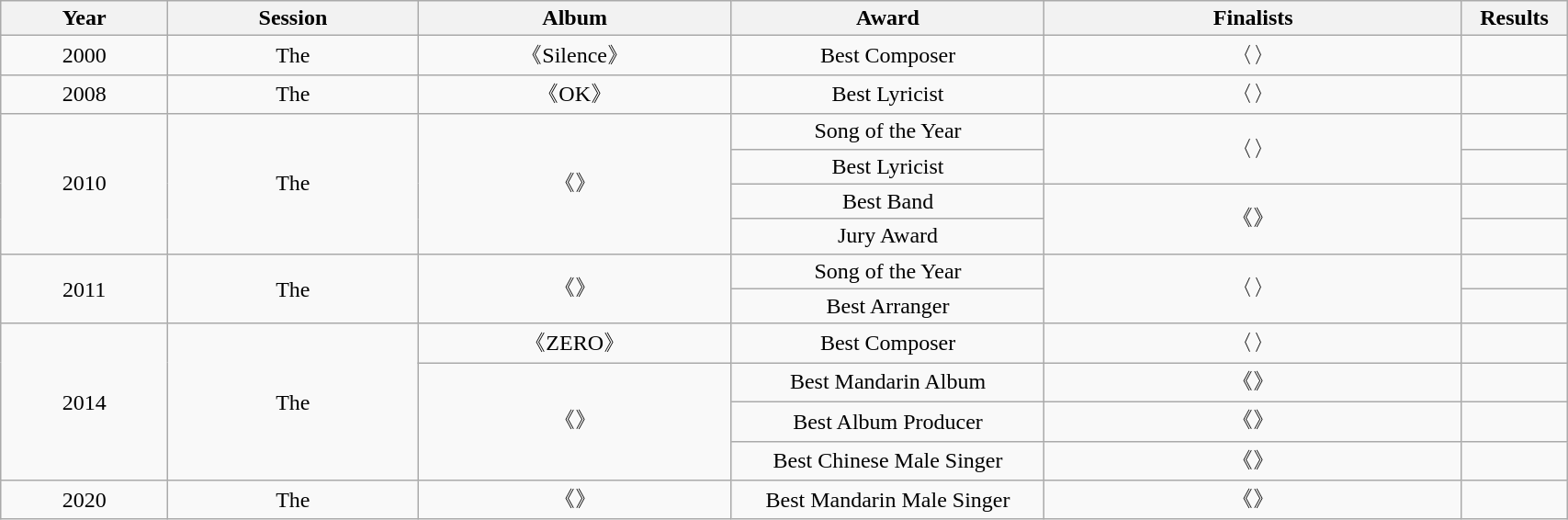<table class="wikitable" style="width:90%; text-align:center;">
<tr>
<th width="8%">Year</th>
<th width="12%">Session</th>
<th width="15%">Album</th>
<th width="15%">Award</th>
<th width="20%">Finalists</th>
<th width="5%">Results</th>
</tr>
<tr>
<td rowspan=1>2000</td>
<td rowspan=1>The </td>
<td rowspan=1>《Silence》</td>
<td>Best Composer</td>
<td>〈〉</td>
<td></td>
</tr>
<tr>
<td rowspan=1>2008</td>
<td rowspan=1>The </td>
<td rowspan=1>《OK》</td>
<td>Best Lyricist</td>
<td>〈〉</td>
<td></td>
</tr>
<tr>
<td rowspan=4>2010</td>
<td rowspan=4>The </td>
<td rowspan=4>《》</td>
<td>Song of the Year</td>
<td rowspan=2>〈〉</td>
<td></td>
</tr>
<tr>
<td>Best Lyricist</td>
<td></td>
</tr>
<tr>
<td>Best Band</td>
<td rowspan=2>《》</td>
<td></td>
</tr>
<tr>
<td>Jury Award</td>
<td></td>
</tr>
<tr>
<td rowspan="2">2011</td>
<td rowspan="2">The </td>
<td rowspan="2">《》</td>
<td>Song of the Year</td>
<td rowspan="2">〈〉</td>
<td></td>
</tr>
<tr>
<td>Best Arranger</td>
<td></td>
</tr>
<tr>
<td rowspan=4>2014</td>
<td rowspan=4>The </td>
<td rowspan=1>《ZERO》</td>
<td>Best Composer</td>
<td>〈〉</td>
<td></td>
</tr>
<tr>
<td rowspan=3>《》</td>
<td>Best Mandarin Album</td>
<td>《》</td>
<td></td>
</tr>
<tr>
<td>Best Album Producer</td>
<td>《》</td>
<td></td>
</tr>
<tr>
<td>Best Chinese Male Singer</td>
<td>《》</td>
<td></td>
</tr>
<tr>
<td rowspan=1>2020</td>
<td rowspan=1>The </td>
<td>《》</td>
<td>Best Mandarin Male Singer</td>
<td>《》</td>
<td></td>
</tr>
</table>
